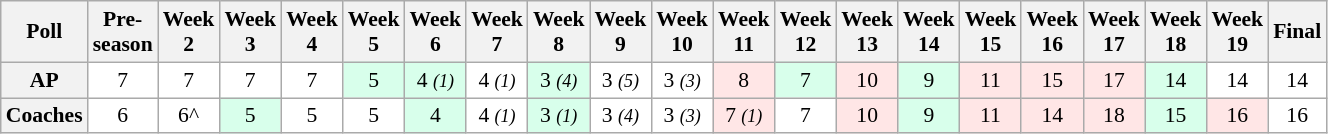<table class="wikitable" style="white-space:nowrap;font-size:90%">
<tr>
<th>Poll</th>
<th>Pre-<br>season</th>
<th>Week<br>2</th>
<th>Week<br>3</th>
<th>Week<br>4</th>
<th>Week<br>5</th>
<th>Week<br>6</th>
<th>Week<br>7</th>
<th>Week<br>8</th>
<th>Week<br>9</th>
<th>Week<br>10</th>
<th>Week<br>11</th>
<th>Week<br>12</th>
<th>Week<br>13</th>
<th>Week<br>14</th>
<th>Week<br>15</th>
<th>Week<br>16</th>
<th>Week<br>17</th>
<th>Week<br>18</th>
<th>Week<br>19</th>
<th>Final</th>
</tr>
<tr style="text-align:center;">
<th>AP</th>
<td style="background:#FFF;">7</td>
<td style="background:#FFF;">7</td>
<td style="background:#FFF;">7</td>
<td style="background:#FFF;">7</td>
<td style="background:#D8FFEB;">5</td>
<td style="background:#D8FFEB;">4 <em><small>(1)</small></em></td>
<td style="background:#FFF;">4 <em><small>(1)</small></em></td>
<td style="background:#D8FFEB;">3 <em><small>(4)</small></em></td>
<td style="background:#FFF;">3 <em><small>(5)</small></em></td>
<td style="background:#FFF;">3 <em><small>(3)</small></em></td>
<td style="background:#FFE6E6;">8</td>
<td style="background:#D8FFEB;">7</td>
<td style="background:#FFE6E6;">10</td>
<td style="background:#D8FFEB;">9</td>
<td style="background:#FFE6E6;">11</td>
<td style="background:#FFE6E6;">15</td>
<td style="background:#FFE6E6;">17</td>
<td style="background:#D8FFEB;">14</td>
<td style="background:#FFF;">14</td>
<td style="background:#FFF;">14</td>
</tr>
<tr style="text-align:center;">
<th>Coaches</th>
<td style="background:#FFF;">6</td>
<td style="background:#FFF;">6^</td>
<td style="background:#D8FFEB;">5</td>
<td style="background:#FFF;">5</td>
<td style="background:#FFF;">5</td>
<td style="background:#D8FFEB;">4</td>
<td style="background:#FFF;">4 <em><small>(1)</small></em></td>
<td style="background:#D8FFEB;">3 <em><small>(1)</small></em></td>
<td style="background:#FFF;">3 <em><small>(4)</small></em></td>
<td style="background:#FFF;">3 <em><small>(3)</small></em></td>
<td style="background:#FFE6E6;">7 <em><small>(1)</small></em></td>
<td style="background:#FFF;">7</td>
<td style="background:#FFE6E6;">10</td>
<td style="background:#D8FFEB;">9</td>
<td style="background:#FFE6E6;">11</td>
<td style="background:#FFE6E6;">14</td>
<td style="background:#FFE6E6;">18</td>
<td style="background:#D8FFEB;">15</td>
<td style="background:#FFE6E6;">16</td>
<td style="background:#FFF;">16</td>
</tr>
</table>
